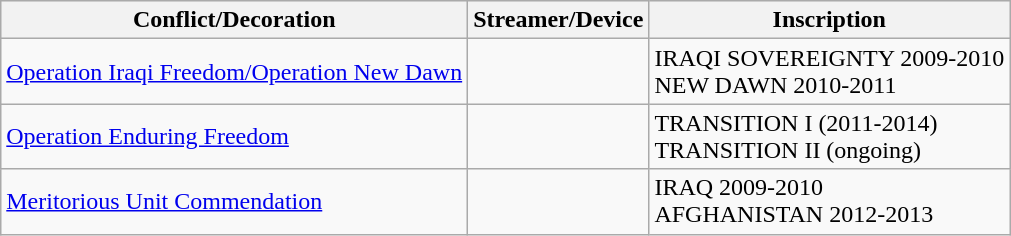<table class="wikitable">
<tr style="background:#efefef;">
<th>Conflict/Decoration</th>
<th>Streamer/Device</th>
<th>Inscription</th>
</tr>
<tr>
<td><a href='#'>Operation Iraqi Freedom/Operation New Dawn</a></td>
<td><br></td>
<td>IRAQI SOVEREIGNTY 2009-2010<br>NEW DAWN 2010-2011</td>
</tr>
<tr>
<td><a href='#'>Operation Enduring Freedom</a></td>
<td><br></td>
<td>TRANSITION I (2011-2014)<br>TRANSITION II (ongoing)</td>
</tr>
<tr>
<td><a href='#'>Meritorious Unit Commendation</a></td>
<td><br></td>
<td>IRAQ 2009-2010<br>AFGHANISTAN 2012-2013</td>
</tr>
</table>
